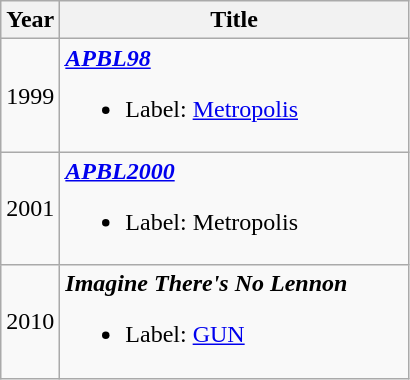<table class=wikitable style=text-align:center;>
<tr>
<th>Year</th>
<th width=225px>Title</th>
</tr>
<tr>
<td>1999</td>
<td align=left><strong><em><a href='#'>APBL98</a></em></strong><br><ul><li>Label: <a href='#'>Metropolis</a></li></ul></td>
</tr>
<tr>
<td>2001</td>
<td align=left><strong><em><a href='#'>APBL2000</a></em></strong><br><ul><li>Label: Metropolis</li></ul></td>
</tr>
<tr>
<td>2010</td>
<td align=left><strong><em>Imagine There's No Lennon</em></strong><br><ul><li>Label: <a href='#'>GUN</a></li></ul></td>
</tr>
</table>
